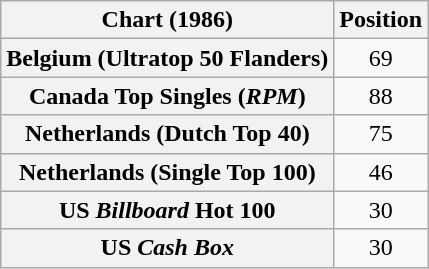<table class="wikitable sortable plainrowheaders" style="text-align:center">
<tr>
<th>Chart (1986)</th>
<th>Position</th>
</tr>
<tr>
<th scope="row">Belgium (Ultratop 50 Flanders)</th>
<td>69</td>
</tr>
<tr>
<th scope="row">Canada Top Singles (<em>RPM</em>)</th>
<td>88</td>
</tr>
<tr>
<th scope="row">Netherlands (Dutch Top 40)</th>
<td>75</td>
</tr>
<tr>
<th scope="row">Netherlands (Single Top 100)</th>
<td>46</td>
</tr>
<tr>
<th scope="row">US <em>Billboard</em> Hot 100</th>
<td>30</td>
</tr>
<tr>
<th scope="row">US <em>Cash Box</em></th>
<td>30</td>
</tr>
</table>
